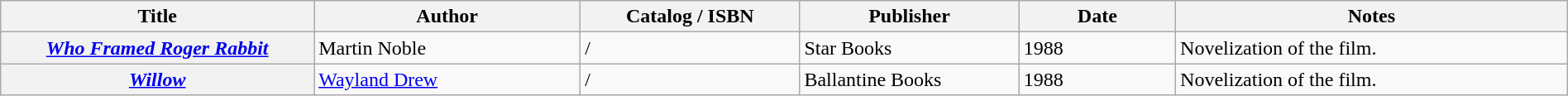<table class="wikitable sortable" style="width:100%;">
<tr>
<th width=20%>Title</th>
<th width=17%>Author</th>
<th width=14%>Catalog / ISBN</th>
<th width=14%>Publisher</th>
<th width=10%>Date</th>
<th width=25%>Notes</th>
</tr>
<tr>
<th><em><a href='#'>Who Framed Roger Rabbit</a></em></th>
<td>Martin Noble</td>
<td> / </td>
<td>Star Books</td>
<td>1988</td>
<td>Novelization of the film.</td>
</tr>
<tr>
<th><em><a href='#'>Willow</a></em></th>
<td><a href='#'>Wayland Drew</a></td>
<td> / </td>
<td>Ballantine Books</td>
<td>1988</td>
<td>Novelization of the film.</td>
</tr>
</table>
